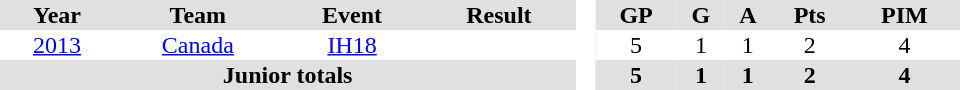<table border="0" cellpadding="1" cellspacing="0" style="text-align:center; width:40em;">
<tr bgcolor="#e0e0e0">
<th>Year</th>
<th>Team</th>
<th>Event</th>
<th>Result</th>
<th rowspan="99" bgcolor="#ffffff"> </th>
<th>GP</th>
<th>G</th>
<th>A</th>
<th>Pts</th>
<th>PIM</th>
</tr>
<tr>
<td><a href='#'>2013</a></td>
<td><a href='#'>Canada</a></td>
<td><a href='#'>IH18</a></td>
<td></td>
<td>5</td>
<td>1</td>
<td>1</td>
<td>2</td>
<td>4</td>
</tr>
<tr bgcolor="#e0e0e0">
<th colspan="4">Junior totals</th>
<th>5</th>
<th>1</th>
<th>1</th>
<th>2</th>
<th>4</th>
</tr>
</table>
